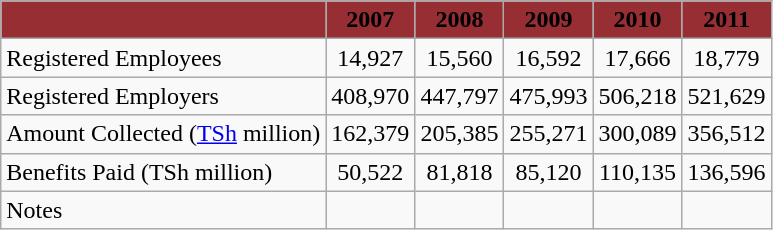<table class="wikitable">
<tr>
<th style="background: #962e34;"></th>
<th style="background: #962e34;"><span>2007</span></th>
<th style="background: #962e34;"><span>2008</span></th>
<th style="background: #962e34;"><span>2009</span></th>
<th style="background: #962e34;"><span>2010</span></th>
<th style="background: #962e34;"><span>2011</span></th>
</tr>
<tr>
<td>Registered Employees</td>
<td align=center>14,927</td>
<td align=center>15,560</td>
<td align=center>16,592</td>
<td align=center>17,666</td>
<td align=center>18,779</td>
</tr>
<tr>
<td>Registered Employers</td>
<td align=center>408,970</td>
<td align=center>447,797</td>
<td align=center>475,993</td>
<td align=center>506,218</td>
<td align=center>521,629</td>
</tr>
<tr>
<td>Amount Collected (<a href='#'>TSh</a> million)</td>
<td align=center>162,379</td>
<td align=center>205,385</td>
<td align=center>255,271</td>
<td align=center>300,089</td>
<td align=center>356,512</td>
</tr>
<tr>
<td>Benefits Paid (TSh million)</td>
<td align=center>50,522</td>
<td align=center>81,818</td>
<td align=center>85,120</td>
<td align=center>110,135</td>
<td align=center>136,596</td>
</tr>
<tr>
<td>Notes</td>
<td align=center></td>
<td align=center></td>
<td align=center></td>
<td align=center></td>
<td align=center></td>
</tr>
</table>
